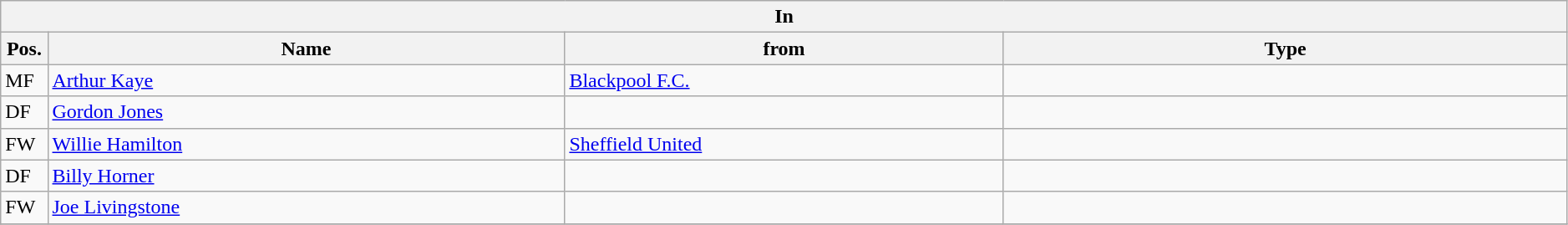<table class="wikitable" style="font-size:100%;width:99%;">
<tr>
<th colspan="4">In</th>
</tr>
<tr>
<th width=3%>Pos.</th>
<th width=33%>Name</th>
<th width=28%>from</th>
<th width=36%>Type</th>
</tr>
<tr>
<td>MF</td>
<td><a href='#'>Arthur Kaye</a></td>
<td><a href='#'>Blackpool F.C.</a></td>
<td></td>
</tr>
<tr>
<td>DF</td>
<td><a href='#'>Gordon Jones</a></td>
<td></td>
<td></td>
</tr>
<tr>
<td>FW</td>
<td><a href='#'>Willie Hamilton</a></td>
<td><a href='#'>Sheffield United</a></td>
<td></td>
</tr>
<tr>
<td>DF</td>
<td><a href='#'>Billy Horner</a></td>
<td></td>
<td></td>
</tr>
<tr>
<td>FW</td>
<td><a href='#'>Joe Livingstone</a></td>
<td></td>
<td></td>
</tr>
<tr>
</tr>
</table>
